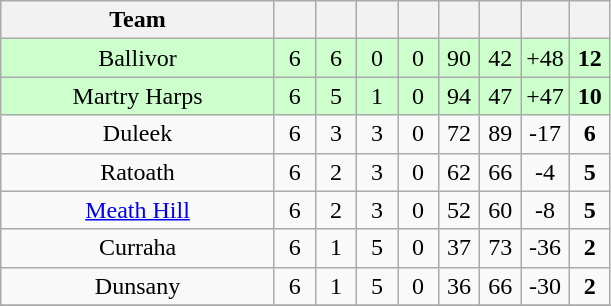<table class="wikitable" style="text-align:center">
<tr>
<th width="175">Team</th>
<th width="20"></th>
<th width="20"></th>
<th width="20"></th>
<th width="20"></th>
<th width="20"></th>
<th width="20"></th>
<th width="20"></th>
<th width="20"></th>
</tr>
<tr style="background:#cfc;">
<td>Ballivor</td>
<td>6</td>
<td>6</td>
<td>0</td>
<td>0</td>
<td>90</td>
<td>42</td>
<td>+48</td>
<td><strong>12</strong></td>
</tr>
<tr style="background:#cfc;">
<td>Martry Harps</td>
<td>6</td>
<td>5</td>
<td>1</td>
<td>0</td>
<td>94</td>
<td>47</td>
<td>+47</td>
<td><strong>10</strong></td>
</tr>
<tr>
<td>Duleek</td>
<td>6</td>
<td>3</td>
<td>3</td>
<td>0</td>
<td>72</td>
<td>89</td>
<td>-17</td>
<td><strong>6</strong></td>
</tr>
<tr>
<td>Ratoath</td>
<td>6</td>
<td>2</td>
<td>3</td>
<td>0</td>
<td>62</td>
<td>66</td>
<td>-4</td>
<td><strong>5</strong></td>
</tr>
<tr>
<td><a href='#'>Meath Hill</a></td>
<td>6</td>
<td>2</td>
<td>3</td>
<td>0</td>
<td>52</td>
<td>60</td>
<td>-8</td>
<td><strong>5</strong></td>
</tr>
<tr>
<td>Curraha</td>
<td>6</td>
<td>1</td>
<td>5</td>
<td>0</td>
<td>37</td>
<td>73</td>
<td>-36</td>
<td><strong>2</strong></td>
</tr>
<tr>
<td>Dunsany</td>
<td>6</td>
<td>1</td>
<td>5</td>
<td>0</td>
<td>36</td>
<td>66</td>
<td>-30</td>
<td><strong>2</strong></td>
</tr>
<tr>
</tr>
</table>
